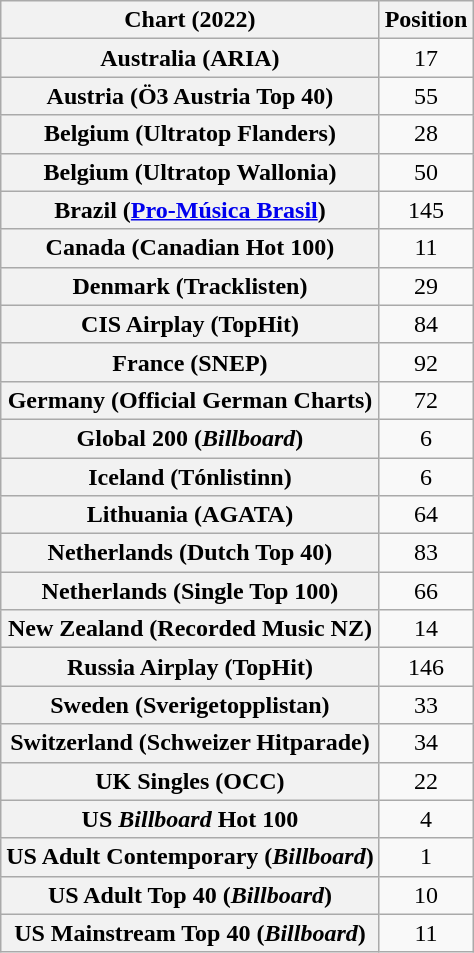<table class="wikitable sortable plainrowheaders" style="text-align:center">
<tr>
<th scope="col">Chart (2022)</th>
<th scope="col">Position</th>
</tr>
<tr>
<th scope="row">Australia (ARIA)</th>
<td>17</td>
</tr>
<tr>
<th scope="row">Austria (Ö3 Austria Top 40)</th>
<td>55</td>
</tr>
<tr>
<th scope="row">Belgium (Ultratop Flanders)</th>
<td>28</td>
</tr>
<tr>
<th scope="row">Belgium (Ultratop Wallonia)</th>
<td>50</td>
</tr>
<tr>
<th scope="row">Brazil (<a href='#'>Pro-Música Brasil</a>)</th>
<td>145</td>
</tr>
<tr>
<th scope="row">Canada (Canadian Hot 100)</th>
<td>11</td>
</tr>
<tr>
<th scope="row">Denmark (Tracklisten)</th>
<td>29</td>
</tr>
<tr>
<th scope="row">CIS Airplay (TopHit)</th>
<td>84</td>
</tr>
<tr>
<th scope="row">France (SNEP)</th>
<td>92</td>
</tr>
<tr>
<th scope="row">Germany (Official German Charts)</th>
<td>72</td>
</tr>
<tr>
<th scope="row">Global 200 (<em>Billboard</em>)</th>
<td>6</td>
</tr>
<tr>
<th scope="row">Iceland (Tónlistinn)</th>
<td>6</td>
</tr>
<tr>
<th scope="row">Lithuania (AGATA)</th>
<td>64</td>
</tr>
<tr>
<th scope="row">Netherlands (Dutch Top 40)</th>
<td>83</td>
</tr>
<tr>
<th scope="row">Netherlands (Single Top 100)</th>
<td>66</td>
</tr>
<tr>
<th scope="row">New Zealand (Recorded Music NZ)</th>
<td>14</td>
</tr>
<tr>
<th scope="row">Russia Airplay (TopHit)</th>
<td>146</td>
</tr>
<tr>
<th scope="row">Sweden (Sverigetopplistan)</th>
<td>33</td>
</tr>
<tr>
<th scope="row">Switzerland (Schweizer Hitparade)</th>
<td>34</td>
</tr>
<tr>
<th scope="row">UK Singles (OCC)</th>
<td>22</td>
</tr>
<tr>
<th scope="row">US <em>Billboard</em> Hot 100</th>
<td>4</td>
</tr>
<tr>
<th scope="row">US Adult Contemporary (<em>Billboard</em>)</th>
<td>1</td>
</tr>
<tr>
<th scope="row">US Adult Top 40 (<em>Billboard</em>)</th>
<td>10</td>
</tr>
<tr>
<th scope="row">US Mainstream Top 40 (<em>Billboard</em>)</th>
<td>11</td>
</tr>
</table>
